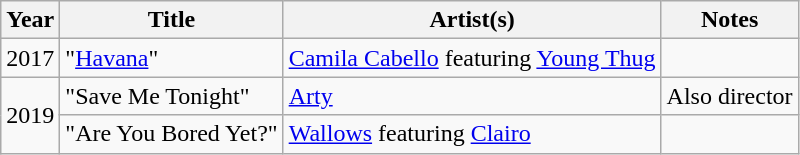<table class="wikitable">
<tr>
<th>Year</th>
<th>Title</th>
<th>Artist(s)</th>
<th>Notes</th>
</tr>
<tr>
<td>2017</td>
<td>"<a href='#'>Havana</a>"</td>
<td><a href='#'>Camila Cabello</a> featuring <a href='#'>Young Thug</a></td>
<td></td>
</tr>
<tr>
<td rowspan="2">2019</td>
<td>"Save Me Tonight"</td>
<td><a href='#'>Arty</a></td>
<td>Also director</td>
</tr>
<tr>
<td>"Are You Bored Yet?"</td>
<td><a href='#'>Wallows</a> featuring <a href='#'>Clairo</a></td>
<td></td>
</tr>
</table>
